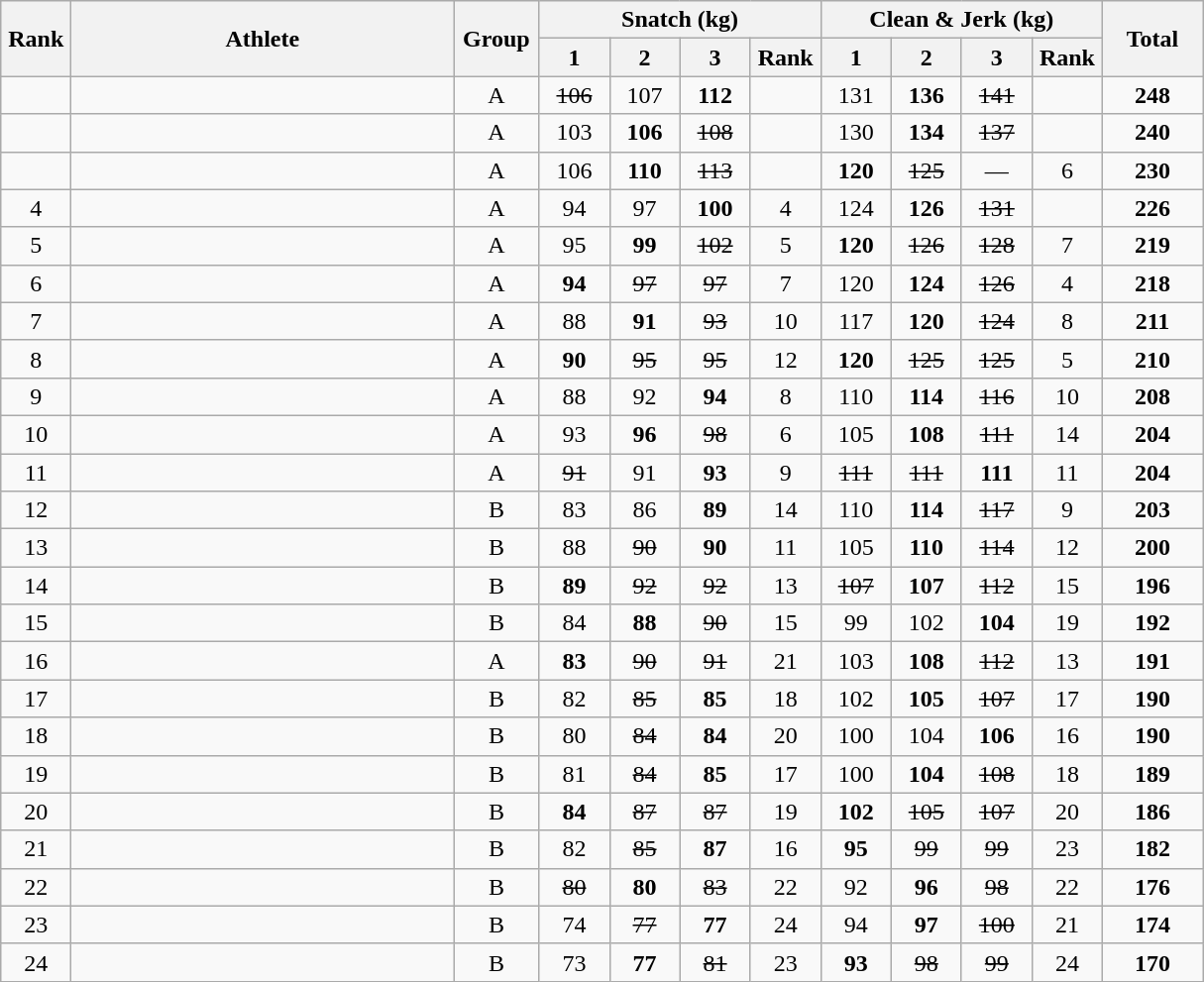<table class = "wikitable" style="text-align:center;">
<tr>
<th rowspan=2 width=40>Rank</th>
<th rowspan=2 width=250>Athlete</th>
<th rowspan=2 width=50>Group</th>
<th colspan=4>Snatch (kg)</th>
<th colspan=4>Clean & Jerk (kg)</th>
<th rowspan=2 width=60>Total</th>
</tr>
<tr>
<th width=40>1</th>
<th width=40>2</th>
<th width=40>3</th>
<th width=40>Rank</th>
<th width=40>1</th>
<th width=40>2</th>
<th width=40>3</th>
<th width=40>Rank</th>
</tr>
<tr>
<td></td>
<td align=left></td>
<td>A</td>
<td><s>106</s></td>
<td>107</td>
<td><strong>112</strong></td>
<td></td>
<td>131</td>
<td><strong>136</strong></td>
<td><s>141</s></td>
<td></td>
<td><strong>248</strong></td>
</tr>
<tr>
<td></td>
<td align=left></td>
<td>A</td>
<td>103</td>
<td><strong>106</strong></td>
<td><s>108</s></td>
<td></td>
<td>130</td>
<td><strong>134</strong></td>
<td><s>137</s></td>
<td></td>
<td><strong>240</strong></td>
</tr>
<tr>
<td></td>
<td align=left></td>
<td>A</td>
<td>106</td>
<td><strong>110</strong></td>
<td><s>113</s></td>
<td></td>
<td><strong>120</strong></td>
<td><s>125</s></td>
<td>—</td>
<td>6</td>
<td><strong>230</strong></td>
</tr>
<tr>
<td>4</td>
<td align=left></td>
<td>A</td>
<td>94</td>
<td>97</td>
<td><strong>100</strong></td>
<td>4</td>
<td>124</td>
<td><strong>126</strong></td>
<td><s>131</s></td>
<td></td>
<td><strong>226</strong></td>
</tr>
<tr>
<td>5</td>
<td align=left></td>
<td>A</td>
<td>95</td>
<td><strong>99</strong></td>
<td><s>102</s></td>
<td>5</td>
<td><strong>120</strong></td>
<td><s>126</s></td>
<td><s>128</s></td>
<td>7</td>
<td><strong>219</strong></td>
</tr>
<tr>
<td>6</td>
<td align=left></td>
<td>A</td>
<td><strong>94</strong></td>
<td><s>97</s></td>
<td><s>97</s></td>
<td>7</td>
<td>120</td>
<td><strong>124</strong></td>
<td><s>126</s></td>
<td>4</td>
<td><strong>218</strong></td>
</tr>
<tr>
<td>7</td>
<td align=left></td>
<td>A</td>
<td>88</td>
<td><strong>91</strong></td>
<td><s>93</s></td>
<td>10</td>
<td>117</td>
<td><strong>120</strong></td>
<td><s>124</s></td>
<td>8</td>
<td><strong>211</strong></td>
</tr>
<tr>
<td>8</td>
<td align=left></td>
<td>A</td>
<td><strong>90</strong></td>
<td><s>95</s></td>
<td><s>95</s></td>
<td>12</td>
<td><strong>120</strong></td>
<td><s>125</s></td>
<td><s>125</s></td>
<td>5</td>
<td><strong>210</strong></td>
</tr>
<tr>
<td>9</td>
<td align=left></td>
<td>A</td>
<td>88</td>
<td>92</td>
<td><strong>94</strong></td>
<td>8</td>
<td>110</td>
<td><strong>114</strong></td>
<td><s>116</s></td>
<td>10</td>
<td><strong>208</strong></td>
</tr>
<tr>
<td>10</td>
<td align=left></td>
<td>A</td>
<td>93</td>
<td><strong>96</strong></td>
<td><s>98</s></td>
<td>6</td>
<td>105</td>
<td><strong>108</strong></td>
<td><s>111</s></td>
<td>14</td>
<td><strong>204</strong></td>
</tr>
<tr>
<td>11</td>
<td align=left></td>
<td>A</td>
<td><s>91</s></td>
<td>91</td>
<td><strong>93</strong></td>
<td>9</td>
<td><s>111</s></td>
<td><s>111</s></td>
<td><strong>111</strong></td>
<td>11</td>
<td><strong>204</strong></td>
</tr>
<tr>
<td>12</td>
<td align=left></td>
<td>B</td>
<td>83</td>
<td>86</td>
<td><strong>89</strong></td>
<td>14</td>
<td>110</td>
<td><strong>114</strong></td>
<td><s>117</s></td>
<td>9</td>
<td><strong>203</strong></td>
</tr>
<tr>
<td>13</td>
<td align=left></td>
<td>B</td>
<td>88</td>
<td><s>90</s></td>
<td><strong>90</strong></td>
<td>11</td>
<td>105</td>
<td><strong>110</strong></td>
<td><s>114</s></td>
<td>12</td>
<td><strong>200</strong></td>
</tr>
<tr>
<td>14</td>
<td align=left></td>
<td>B</td>
<td><strong>89</strong></td>
<td><s>92</s></td>
<td><s>92</s></td>
<td>13</td>
<td><s>107</s></td>
<td><strong>107</strong></td>
<td><s>112</s></td>
<td>15</td>
<td><strong>196</strong></td>
</tr>
<tr>
<td>15</td>
<td align=left></td>
<td>B</td>
<td>84</td>
<td><strong>88</strong></td>
<td><s>90</s></td>
<td>15</td>
<td>99</td>
<td>102</td>
<td><strong>104</strong></td>
<td>19</td>
<td><strong>192</strong></td>
</tr>
<tr>
<td>16</td>
<td align=left></td>
<td>A</td>
<td><strong>83</strong></td>
<td><s>90</s></td>
<td><s>91</s></td>
<td>21</td>
<td>103</td>
<td><strong>108</strong></td>
<td><s>112</s></td>
<td>13</td>
<td><strong>191</strong></td>
</tr>
<tr>
<td>17</td>
<td align=left></td>
<td>B</td>
<td>82</td>
<td><s>85</s></td>
<td><strong>85</strong></td>
<td>18</td>
<td>102</td>
<td><strong>105</strong></td>
<td><s>107</s></td>
<td>17</td>
<td><strong>190</strong></td>
</tr>
<tr>
<td>18</td>
<td align=left></td>
<td>B</td>
<td>80</td>
<td><s>84</s></td>
<td><strong>84</strong></td>
<td>20</td>
<td>100</td>
<td>104</td>
<td><strong>106</strong></td>
<td>16</td>
<td><strong>190</strong></td>
</tr>
<tr>
<td>19</td>
<td align=left></td>
<td>B</td>
<td>81</td>
<td><s>84</s></td>
<td><strong>85</strong></td>
<td>17</td>
<td>100</td>
<td><strong>104</strong></td>
<td><s>108</s></td>
<td>18</td>
<td><strong>189</strong></td>
</tr>
<tr>
<td>20</td>
<td align=left></td>
<td>B</td>
<td><strong>84</strong></td>
<td><s>87</s></td>
<td><s>87</s></td>
<td>19</td>
<td><strong>102</strong></td>
<td><s>105</s></td>
<td><s>107</s></td>
<td>20</td>
<td><strong>186</strong></td>
</tr>
<tr>
<td>21</td>
<td align=left></td>
<td>B</td>
<td>82</td>
<td><s>85</s></td>
<td><strong>87</strong></td>
<td>16</td>
<td><strong>95</strong></td>
<td><s>99</s></td>
<td><s>99</s></td>
<td>23</td>
<td><strong>182</strong></td>
</tr>
<tr>
<td>22</td>
<td align=left></td>
<td>B</td>
<td><s>80</s></td>
<td><strong>80</strong></td>
<td><s>83</s></td>
<td>22</td>
<td>92</td>
<td><strong>96</strong></td>
<td><s>98</s></td>
<td>22</td>
<td><strong>176</strong></td>
</tr>
<tr>
<td>23</td>
<td align=left></td>
<td>B</td>
<td>74</td>
<td><s>77</s></td>
<td><strong>77</strong></td>
<td>24</td>
<td>94</td>
<td><strong>97</strong></td>
<td><s>100</s></td>
<td>21</td>
<td><strong>174</strong></td>
</tr>
<tr>
<td>24</td>
<td align=left></td>
<td>B</td>
<td>73</td>
<td><strong>77</strong></td>
<td><s>81</s></td>
<td>23</td>
<td><strong>93</strong></td>
<td><s>98</s></td>
<td><s>99</s></td>
<td>24</td>
<td><strong>170</strong></td>
</tr>
</table>
